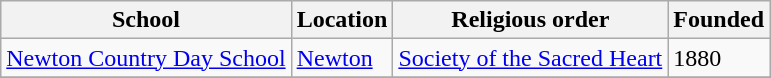<table class="wikitable">
<tr>
<th>School</th>
<th>Location</th>
<th>Religious order</th>
<th>Founded</th>
</tr>
<tr>
<td><a href='#'>Newton Country Day School</a></td>
<td><a href='#'>Newton</a></td>
<td><a href='#'>Society of the Sacred Heart</a></td>
<td>1880</td>
</tr>
<tr>
</tr>
</table>
